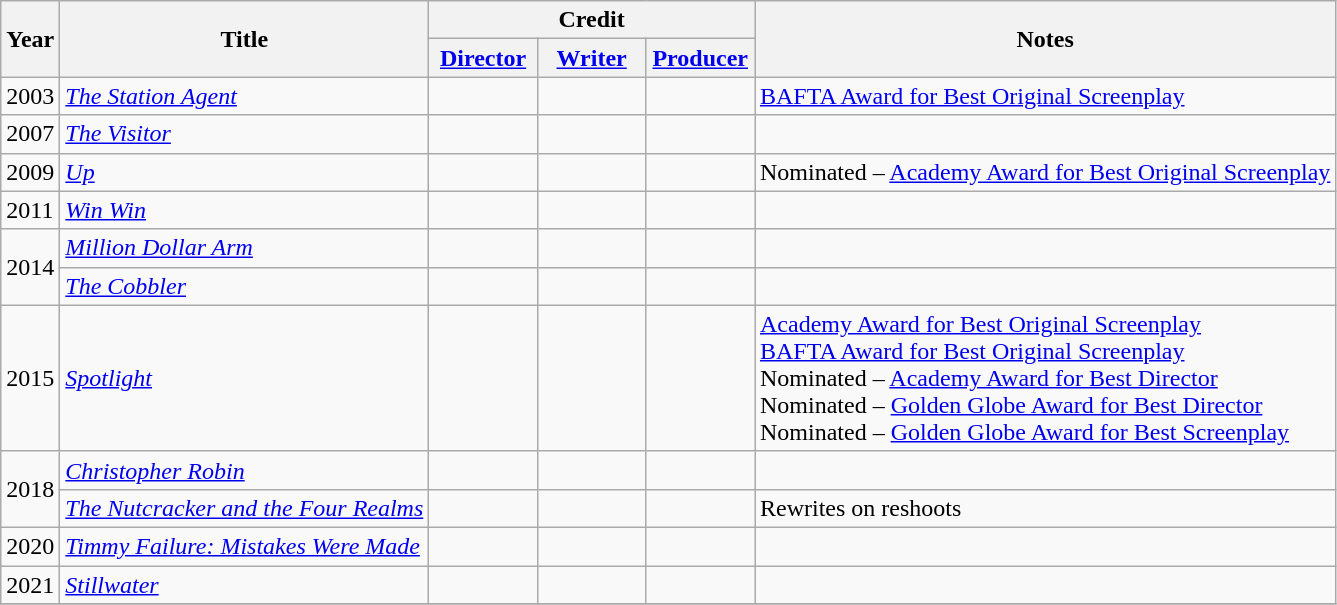<table class="wikitable">
<tr>
<th rowspan="2">Year</th>
<th rowspan="2">Title</th>
<th colspan="3">Credit</th>
<th rowspan="2">Notes</th>
</tr>
<tr>
<th width=65><a href='#'>Director</a></th>
<th width=65><a href='#'>Writer</a></th>
<th width=65><a href='#'>Producer</a></th>
</tr>
<tr>
<td>2003</td>
<td><em><a href='#'>The Station Agent</a></em></td>
<td></td>
<td></td>
<td></td>
<td><a href='#'>BAFTA Award for Best Original Screenplay</a></td>
</tr>
<tr>
<td>2007</td>
<td><em><a href='#'>The Visitor</a></em></td>
<td></td>
<td></td>
<td></td>
<td></td>
</tr>
<tr>
<td>2009</td>
<td><em><a href='#'>Up</a></em></td>
<td></td>
<td></td>
<td></td>
<td>Nominated – <a href='#'>Academy Award for Best Original Screenplay</a></td>
</tr>
<tr>
<td>2011</td>
<td><em><a href='#'>Win Win</a></em></td>
<td></td>
<td></td>
<td></td>
<td></td>
</tr>
<tr>
<td rowspan="2">2014</td>
<td><em><a href='#'>Million Dollar Arm</a></em></td>
<td></td>
<td></td>
<td></td>
<td></td>
</tr>
<tr>
<td><em><a href='#'>The Cobbler</a></em></td>
<td></td>
<td></td>
<td></td>
<td></td>
</tr>
<tr>
<td>2015</td>
<td><em><a href='#'>Spotlight</a></em></td>
<td></td>
<td></td>
<td></td>
<td><a href='#'>Academy Award for Best Original Screenplay</a><br><a href='#'>BAFTA Award for Best Original Screenplay</a><br>Nominated – <a href='#'>Academy Award for Best Director</a><br>Nominated – <a href='#'>Golden Globe Award for Best Director</a><br>Nominated – <a href='#'>Golden Globe Award for Best Screenplay</a></td>
</tr>
<tr>
<td rowspan="2">2018</td>
<td><em><a href='#'>Christopher Robin</a></em></td>
<td></td>
<td></td>
<td></td>
<td></td>
</tr>
<tr>
<td><em><a href='#'>The Nutcracker and the Four Realms</a></em></td>
<td></td>
<td></td>
<td></td>
<td>Rewrites on reshoots</td>
</tr>
<tr>
<td>2020</td>
<td><em><a href='#'>Timmy Failure: Mistakes Were Made</a></em></td>
<td></td>
<td></td>
<td></td>
<td></td>
</tr>
<tr>
<td>2021</td>
<td><em><a href='#'>Stillwater</a></em></td>
<td></td>
<td></td>
<td></td>
<td></td>
</tr>
<tr>
</tr>
</table>
